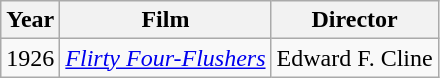<table class="wikitable">
<tr>
<th>Year</th>
<th>Film</th>
<th>Director</th>
</tr>
<tr>
<td>1926</td>
<td><em><a href='#'>Flirty Four-Flushers</a></em></td>
<td>Edward F. Cline</td>
</tr>
</table>
